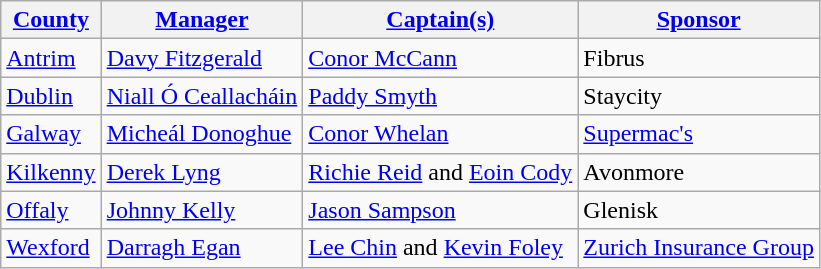<table class="wikitable">
<tr>
<th><a href='#'>County</a></th>
<th><a href='#'>Manager</a></th>
<th><a href='#'>Captain(s)</a></th>
<th><a href='#'>Sponsor</a></th>
</tr>
<tr>
<td> <a href='#'>Antrim</a></td>
<td><a href='#'>Davy Fitzgerald</a></td>
<td><a href='#'>Conor McCann</a></td>
<td>Fibrus</td>
</tr>
<tr>
<td> <a href='#'>Dublin</a></td>
<td><a href='#'>Niall Ó Ceallacháin</a></td>
<td><a href='#'>Paddy Smyth</a></td>
<td>Staycity</td>
</tr>
<tr>
<td> <a href='#'>Galway</a></td>
<td><a href='#'>Micheál Donoghue</a></td>
<td><a href='#'>Conor Whelan</a></td>
<td><a href='#'>Supermac's</a></td>
</tr>
<tr>
<td> <a href='#'>Kilkenny</a></td>
<td><a href='#'>Derek Lyng</a></td>
<td><a href='#'>Richie Reid</a> and <a href='#'>Eoin Cody</a></td>
<td>Avonmore</td>
</tr>
<tr>
<td> <a href='#'>Offaly</a></td>
<td><a href='#'>Johnny Kelly</a></td>
<td><a href='#'>Jason Sampson</a></td>
<td>Glenisk</td>
</tr>
<tr>
<td> <a href='#'>Wexford</a></td>
<td><a href='#'>Darragh Egan</a></td>
<td><a href='#'>Lee Chin</a> and <a href='#'>Kevin Foley</a></td>
<td><a href='#'>Zurich Insurance Group</a></td>
</tr>
</table>
